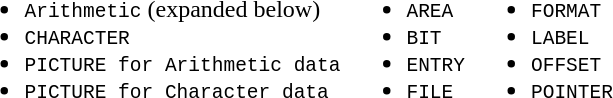<table>
<tr>
<td><br><ul><li><code>Arithmetic</code> (expanded below)</li><li><code>CHARACTER</code></li><li><code>PICTURE for Arithmetic data</code></li><li><code>PICTURE for Character data</code></li></ul></td>
<td><br><ul><li><code>AREA</code></li><li><code>BIT</code></li><li><code>ENTRY</code></li><li><code>FILE</code></li></ul></td>
<td><br><ul><li><code>FORMAT</code></li><li><code>LABEL</code></li><li><code>OFFSET</code></li><li><code>POINTER</code></li></ul></td>
</tr>
</table>
